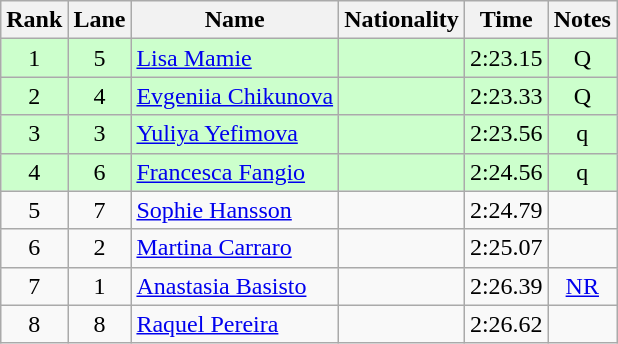<table class="wikitable sortable" style="text-align:center">
<tr>
<th>Rank</th>
<th>Lane</th>
<th>Name</th>
<th>Nationality</th>
<th>Time</th>
<th>Notes</th>
</tr>
<tr bgcolor=ccffcc>
<td>1</td>
<td>5</td>
<td align=left><a href='#'>Lisa Mamie</a></td>
<td align=left></td>
<td>2:23.15</td>
<td>Q</td>
</tr>
<tr bgcolor=ccffcc>
<td>2</td>
<td>4</td>
<td align=left><a href='#'>Evgeniia Chikunova</a></td>
<td align=left></td>
<td>2:23.33</td>
<td>Q</td>
</tr>
<tr bgcolor=ccffcc>
<td>3</td>
<td>3</td>
<td align=left><a href='#'>Yuliya Yefimova</a></td>
<td align=left></td>
<td>2:23.56</td>
<td>q</td>
</tr>
<tr bgcolor=ccffcc>
<td>4</td>
<td>6</td>
<td align=left><a href='#'>Francesca Fangio</a></td>
<td align=left></td>
<td>2:24.56</td>
<td>q</td>
</tr>
<tr>
<td>5</td>
<td>7</td>
<td align=left><a href='#'>Sophie Hansson</a></td>
<td align=left></td>
<td>2:24.79</td>
<td></td>
</tr>
<tr>
<td>6</td>
<td>2</td>
<td align=left><a href='#'>Martina Carraro</a></td>
<td align=left></td>
<td>2:25.07</td>
<td></td>
</tr>
<tr>
<td>7</td>
<td>1</td>
<td align=left><a href='#'>Anastasia Basisto</a></td>
<td align=left></td>
<td>2:26.39</td>
<td><a href='#'>NR</a></td>
</tr>
<tr>
<td>8</td>
<td>8</td>
<td align=left><a href='#'>Raquel Pereira</a></td>
<td align=left></td>
<td>2:26.62</td>
<td></td>
</tr>
</table>
